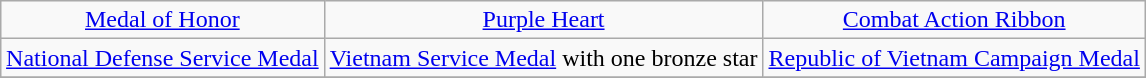<table class="wikitable" style="margin:1em auto; text-align:center;">
<tr>
<td><a href='#'>Medal of Honor</a></td>
<td><a href='#'>Purple Heart</a></td>
<td><a href='#'>Combat Action Ribbon</a></td>
</tr>
<tr>
<td><a href='#'>National Defense Service Medal</a></td>
<td><a href='#'>Vietnam Service Medal</a> with one bronze star</td>
<td><a href='#'>Republic of Vietnam Campaign Medal</a></td>
</tr>
<tr>
</tr>
</table>
